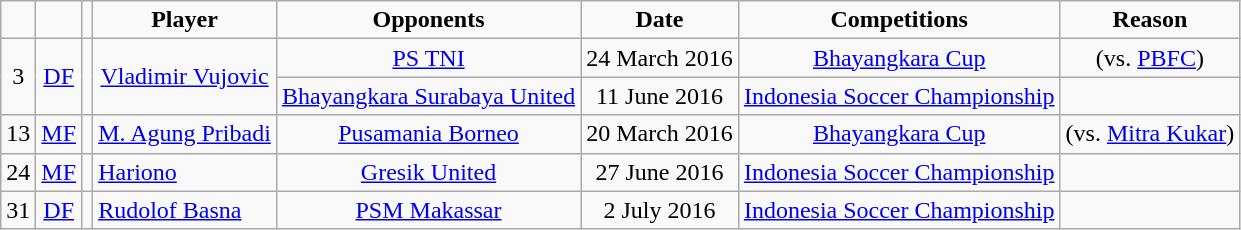<table class="wikitable" style="text-align:center">
<tr>
<td !width=15><strong></strong></td>
<td !width=15><strong></strong></td>
<td !width=15><strong></strong></td>
<td !width=120><strong>Player</strong></td>
<td><strong>Opponents</strong></td>
<td><strong>Date</strong></td>
<td><strong>Competitions</strong></td>
<td><strong>Reason</strong></td>
</tr>
<tr>
<td rowspan="2">3</td>
<td rowspan="2"><a href='#'>DF</a></td>
<td rowspan="2"></td>
<td rowspan="2"><a href='#'>Vladimir Vujovic</a></td>
<td><a href='#'>PS TNI</a></td>
<td>24 March 2016</td>
<td><a href='#'>Bhayangkara Cup</a></td>
<td> (vs. <a href='#'>PBFC</a>)</td>
</tr>
<tr>
<td><a href='#'>Bhayangkara Surabaya United</a></td>
<td>11 June 2016</td>
<td><a href='#'>Indonesia Soccer Championship</a></td>
<td></td>
</tr>
<tr>
<td>13</td>
<td><a href='#'>MF</a></td>
<td></td>
<td style="text-align:left"><a href='#'>M. Agung Pribadi</a></td>
<td><a href='#'>Pusamania Borneo</a></td>
<td>20 March 2016</td>
<td><a href='#'>Bhayangkara Cup</a></td>
<td> (vs. <a href='#'>Mitra Kukar</a>)</td>
</tr>
<tr>
<td>24</td>
<td><a href='#'>MF</a></td>
<td></td>
<td style="text-align:left"><a href='#'>Hariono</a></td>
<td><a href='#'>Gresik United</a></td>
<td>27 June 2016</td>
<td><a href='#'>Indonesia Soccer Championship</a></td>
<td></td>
</tr>
<tr>
<td>31</td>
<td><a href='#'>DF</a></td>
<td></td>
<td style="text-align:left"><a href='#'>Rudolof Basna</a></td>
<td><a href='#'>PSM Makassar</a></td>
<td>2 July 2016</td>
<td><a href='#'>Indonesia Soccer Championship</a></td>
<td></td>
</tr>
</table>
